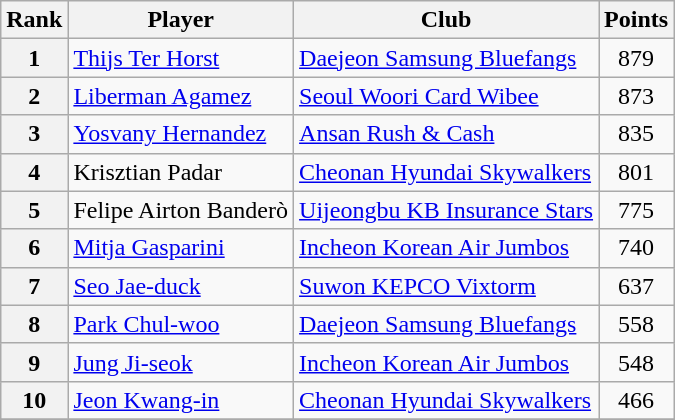<table class=wikitable>
<tr>
<th>Rank</th>
<th>Player</th>
<th>Club</th>
<th>Points</th>
</tr>
<tr>
<th>1</th>
<td> <a href='#'>Thijs Ter Horst</a></td>
<td><a href='#'>Daejeon Samsung Bluefangs</a></td>
<td align=center>879</td>
</tr>
<tr>
<th>2</th>
<td> <a href='#'>Liberman Agamez</a></td>
<td><a href='#'>Seoul Woori Card Wibee</a></td>
<td align=center>873</td>
</tr>
<tr>
<th>3</th>
<td> <a href='#'>Yosvany Hernandez</a></td>
<td><a href='#'>Ansan Rush & Cash</a></td>
<td align=center>835</td>
</tr>
<tr>
<th>4</th>
<td> Krisztian Padar</td>
<td><a href='#'>Cheonan Hyundai Skywalkers</a></td>
<td align=center>801</td>
</tr>
<tr>
<th>5</th>
<td> Felipe Airton Banderò</td>
<td><a href='#'>Uijeongbu KB Insurance Stars</a></td>
<td align=center>775</td>
</tr>
<tr>
<th>6</th>
<td> <a href='#'>Mitja Gasparini</a></td>
<td><a href='#'>Incheon Korean Air Jumbos</a></td>
<td align=center>740</td>
</tr>
<tr>
<th>7</th>
<td> <a href='#'>Seo Jae-duck</a></td>
<td><a href='#'>Suwon KEPCO Vixtorm</a></td>
<td align=center>637</td>
</tr>
<tr>
<th>8</th>
<td> <a href='#'>Park Chul-woo</a></td>
<td><a href='#'>Daejeon Samsung Bluefangs</a></td>
<td align=center>558</td>
</tr>
<tr>
<th>9</th>
<td> <a href='#'>Jung Ji-seok</a></td>
<td><a href='#'>Incheon Korean Air Jumbos</a></td>
<td align=center>548</td>
</tr>
<tr>
<th>10</th>
<td> <a href='#'>Jeon Kwang-in</a></td>
<td><a href='#'>Cheonan Hyundai Skywalkers</a></td>
<td align=center>466</td>
</tr>
<tr>
</tr>
</table>
